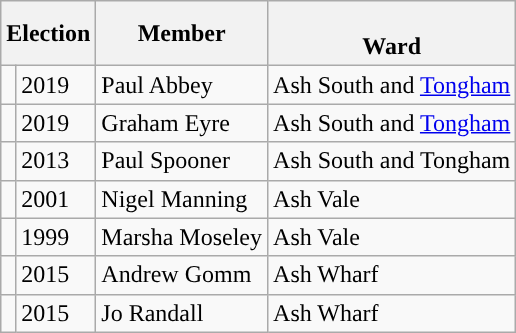<table class="wikitable">
<tr>
<th colspan="2">Election</th>
<th>Member</th>
<th><br>Ward</th>
</tr>
<tr>
<td style="background-color:"></td>
<td>2019</td>
<td>Paul Abbey</td>
<td>Ash South and <a href='#'>Tongham</a></td>
</tr>
<tr>
<td style="background-color:"></td>
<td>2019</td>
<td>Graham Eyre</td>
<td>Ash South and <a href='#'>Tongham</a></td>
</tr>
<tr>
<td style="background-color:"></td>
<td>2013</td>
<td>Paul Spooner</td>
<td>Ash South and Tongham</td>
</tr>
<tr>
<td style="background-color:"></td>
<td>2001</td>
<td>Nigel Manning</td>
<td>Ash Vale</td>
</tr>
<tr>
<td style="background-color:"></td>
<td>1999</td>
<td>Marsha Moseley</td>
<td>Ash Vale</td>
</tr>
<tr>
<td style="background-color:"></td>
<td>2015</td>
<td>Andrew Gomm</td>
<td>Ash Wharf</td>
</tr>
<tr>
<td style="background-color:"></td>
<td>2015</td>
<td>Jo Randall</td>
<td>Ash Wharf</td>
</tr>
</table>
